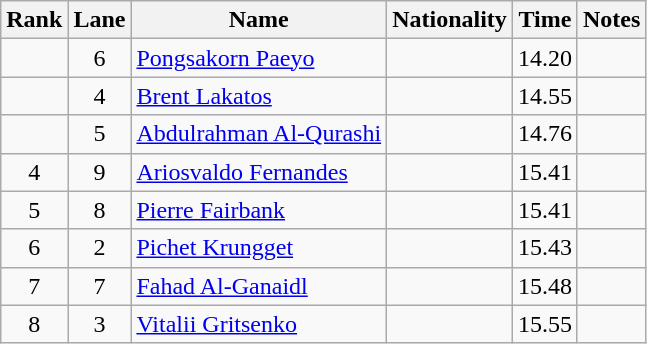<table class="wikitable sortable" style="text-align:center">
<tr>
<th>Rank</th>
<th>Lane</th>
<th>Name</th>
<th>Nationality</th>
<th>Time</th>
<th>Notes</th>
</tr>
<tr>
<td></td>
<td>6</td>
<td align="left"><a href='#'>Pongsakorn Paeyo</a></td>
<td align="left"></td>
<td>14.20</td>
<td></td>
</tr>
<tr>
<td></td>
<td>4</td>
<td align="left"><a href='#'>Brent Lakatos</a></td>
<td align="left"></td>
<td>14.55</td>
<td></td>
</tr>
<tr>
<td></td>
<td>5</td>
<td align="left"><a href='#'>Abdulrahman Al-Qurashi</a></td>
<td align="left"></td>
<td>14.76</td>
<td></td>
</tr>
<tr>
<td>4</td>
<td>9</td>
<td align="left"><a href='#'>Ariosvaldo Fernandes</a></td>
<td align="left"></td>
<td>15.41</td>
<td></td>
</tr>
<tr>
<td>5</td>
<td>8</td>
<td align="left"><a href='#'>Pierre Fairbank</a></td>
<td align="left"></td>
<td>15.41</td>
<td></td>
</tr>
<tr>
<td>6</td>
<td>2</td>
<td align="left"><a href='#'>Pichet Krungget</a></td>
<td align="left"></td>
<td>15.43</td>
<td></td>
</tr>
<tr>
<td>7</td>
<td>7</td>
<td align="left"><a href='#'>Fahad Al-Ganaidl</a></td>
<td align="left"></td>
<td>15.48</td>
<td></td>
</tr>
<tr>
<td>8</td>
<td>3</td>
<td align="left"><a href='#'>Vitalii Gritsenko</a></td>
<td align="left"></td>
<td>15.55</td>
<td></td>
</tr>
</table>
